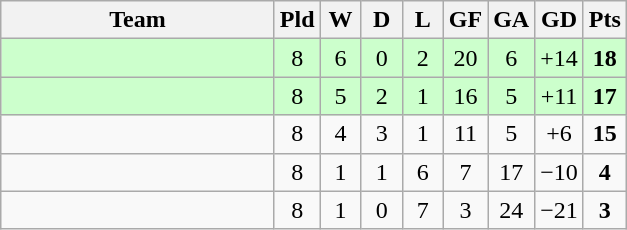<table class="wikitable" style="text-align: center;">
<tr>
<th width="175">Team</th>
<th width="20">Pld</th>
<th width="20">W</th>
<th width="20">D</th>
<th width="20">L</th>
<th width="20">GF</th>
<th width="20">GA</th>
<th width="20">GD</th>
<th width="20">Pts</th>
</tr>
<tr bgcolor="#ccffcc">
<td align="left"></td>
<td>8</td>
<td>6</td>
<td>0</td>
<td>2</td>
<td>20</td>
<td>6</td>
<td>+14</td>
<td><strong>18</strong></td>
</tr>
<tr bgcolor="#ccffcc">
<td align="left"></td>
<td>8</td>
<td>5</td>
<td>2</td>
<td>1</td>
<td>16</td>
<td>5</td>
<td>+11</td>
<td><strong>17</strong></td>
</tr>
<tr>
<td align="left"></td>
<td>8</td>
<td>4</td>
<td>3</td>
<td>1</td>
<td>11</td>
<td>5</td>
<td>+6</td>
<td><strong>15</strong></td>
</tr>
<tr>
<td align="left"></td>
<td>8</td>
<td>1</td>
<td>1</td>
<td>6</td>
<td>7</td>
<td>17</td>
<td>−10</td>
<td><strong>4</strong></td>
</tr>
<tr>
<td align="left"></td>
<td>8</td>
<td>1</td>
<td>0</td>
<td>7</td>
<td>3</td>
<td>24</td>
<td>−21</td>
<td><strong>3</strong></td>
</tr>
</table>
